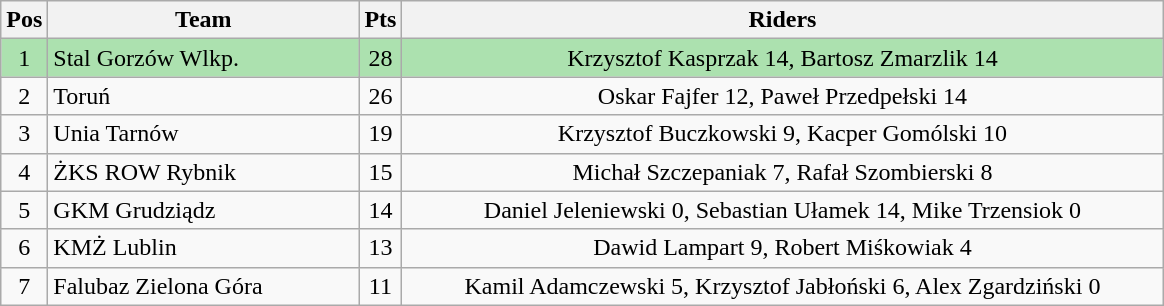<table class="wikitable" style="font-size: 100%">
<tr>
<th width=20>Pos</th>
<th width=200>Team</th>
<th width=20>Pts</th>
<th width=500>Riders</th>
</tr>
<tr align=center style="background:#ACE1AF;">
<td>1</td>
<td align="left">Stal Gorzów Wlkp.</td>
<td>28</td>
<td>Krzysztof Kasprzak 14, Bartosz Zmarzlik 14</td>
</tr>
<tr align=center>
<td>2</td>
<td align="left">Toruń</td>
<td>26</td>
<td>Oskar Fajfer 12, Paweł Przedpełski 14</td>
</tr>
<tr align=center>
<td>3</td>
<td align="left">Unia Tarnów</td>
<td>19</td>
<td>Krzysztof Buczkowski 9, Kacper Gomólski 10</td>
</tr>
<tr align=center>
<td>4</td>
<td align="left">ŻKS ROW Rybnik</td>
<td>15</td>
<td>Michał Szczepaniak 7, Rafał Szombierski 8</td>
</tr>
<tr align=center>
<td>5</td>
<td align="left">GKM Grudziądz</td>
<td>14</td>
<td>Daniel Jeleniewski 0, Sebastian Ułamek 14, Mike Trzensiok 0</td>
</tr>
<tr align=center>
<td>6</td>
<td align="left">KMŻ Lublin</td>
<td>13</td>
<td>Dawid Lampart 9, Robert Miśkowiak 4</td>
</tr>
<tr align=center>
<td>7</td>
<td align="left">Falubaz Zielona Góra</td>
<td>11</td>
<td>Kamil Adamczewski 5, Krzysztof Jabłoński 6, Alex Zgardziński 0</td>
</tr>
</table>
